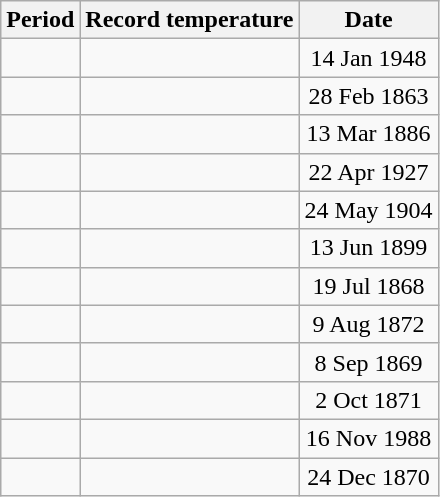<table class="wikitable mw-collapsible sortable" style="text-align:center;">
<tr>
<th>Period</th>
<th>Record temperature</th>
<th>Date</th>
</tr>
<tr>
<td></td>
<td></td>
<td>14 Jan 1948</td>
</tr>
<tr>
<td></td>
<td></td>
<td>28 Feb 1863</td>
</tr>
<tr>
<td></td>
<td></td>
<td>13 Mar 1886</td>
</tr>
<tr>
<td></td>
<td></td>
<td>22 Apr 1927</td>
</tr>
<tr>
<td></td>
<td></td>
<td>24 May 1904</td>
</tr>
<tr>
<td></td>
<td></td>
<td>13 Jun 1899</td>
</tr>
<tr>
<td></td>
<td></td>
<td>19 Jul 1868</td>
</tr>
<tr>
<td></td>
<td></td>
<td>9 Aug 1872</td>
</tr>
<tr>
<td></td>
<td></td>
<td>8 Sep 1869</td>
</tr>
<tr>
<td></td>
<td></td>
<td>2 Oct 1871</td>
</tr>
<tr>
<td></td>
<td></td>
<td>16 Nov 1988</td>
</tr>
<tr>
<td></td>
<td></td>
<td>24 Dec 1870</td>
</tr>
</table>
